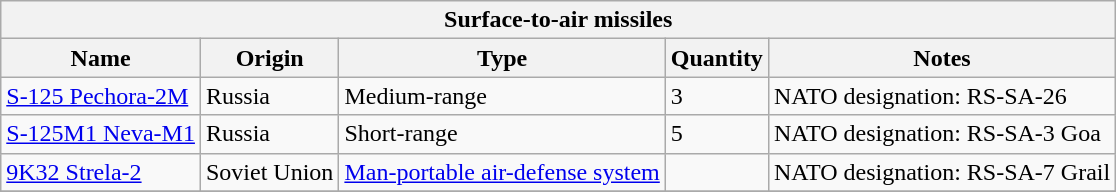<table class="wikitable sortable">
<tr>
<th colspan="5">Surface-to-air missiles</th>
</tr>
<tr>
<th>Name</th>
<th>Origin</th>
<th>Type</th>
<th>Quantity</th>
<th class="unsortable">Notes</th>
</tr>
<tr>
<td><a href='#'>S-125 Pechora-2M</a></td>
<td>Russia</td>
<td>Medium-range</td>
<td>3</td>
<td>NATO designation: RS-SA-26</td>
</tr>
<tr>
<td><a href='#'>S-125M1 Neva-M1</a></td>
<td>Russia</td>
<td>Short-range</td>
<td>5</td>
<td>NATO designation: RS-SA-3 Goa</td>
</tr>
<tr>
<td><a href='#'>9K32 Strela-2</a></td>
<td>Soviet Union</td>
<td><a href='#'>Man-portable air-defense system</a></td>
<td></td>
<td>NATO designation: RS-SA-7 Grail</td>
</tr>
<tr>
</tr>
</table>
